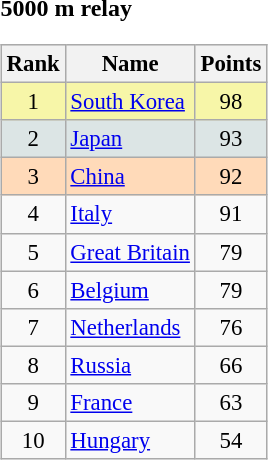<table>
<tr valign="top">
<td><br><strong>5000 m relay</strong><br><table class="wikitable" style="font-size:95%; text-align: center">
<tr style="background:#dcdcdc;">
<th>Rank</th>
<th>Name</th>
<th>Points</th>
</tr>
<tr bgcolor="#F7F6A8" |>
<td>1</td>
<td align="left"> <a href='#'>South Korea</a></td>
<td>98</td>
</tr>
<tr bgcolor="#DCE5E5">
<td>2</td>
<td align="left"> <a href='#'>Japan</a></td>
<td>93</td>
</tr>
<tr bgcolor="#FFDAB9">
<td>3</td>
<td align="left"> <a href='#'>China</a></td>
<td>92</td>
</tr>
<tr>
<td>4</td>
<td align="left"> <a href='#'>Italy</a></td>
<td>91</td>
</tr>
<tr>
<td>5</td>
<td align="left"> <a href='#'>Great Britain</a></td>
<td>79</td>
</tr>
<tr>
<td>6</td>
<td align="left"> <a href='#'>Belgium</a></td>
<td>79</td>
</tr>
<tr>
<td>7</td>
<td align="left"> <a href='#'>Netherlands</a></td>
<td>76</td>
</tr>
<tr>
<td>8</td>
<td align="left"> <a href='#'>Russia</a></td>
<td>66</td>
</tr>
<tr>
<td>9</td>
<td align="left"> <a href='#'>France</a></td>
<td>63</td>
</tr>
<tr>
<td>10</td>
<td align="left"> <a href='#'>Hungary</a></td>
<td>54</td>
</tr>
</table>
</td>
</tr>
</table>
